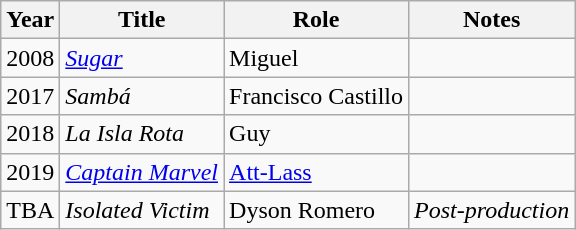<table class="wikitable sortable">
<tr>
<th>Year</th>
<th>Title</th>
<th>Role</th>
<th>Notes</th>
</tr>
<tr>
<td>2008</td>
<td><em><a href='#'>Sugar</a></em></td>
<td>Miguel</td>
<td></td>
</tr>
<tr>
<td>2017</td>
<td><em>Sambá</em></td>
<td>Francisco Castillo</td>
<td></td>
</tr>
<tr>
<td>2018</td>
<td><em>La Isla Rota</em></td>
<td>Guy</td>
<td></td>
</tr>
<tr>
<td>2019</td>
<td><em><a href='#'>Captain Marvel</a></em></td>
<td><a href='#'>Att-Lass</a></td>
<td></td>
</tr>
<tr>
<td>TBA</td>
<td><em>Isolated Victim</em></td>
<td>Dyson Romero</td>
<td><em>Post-production</em></td>
</tr>
</table>
